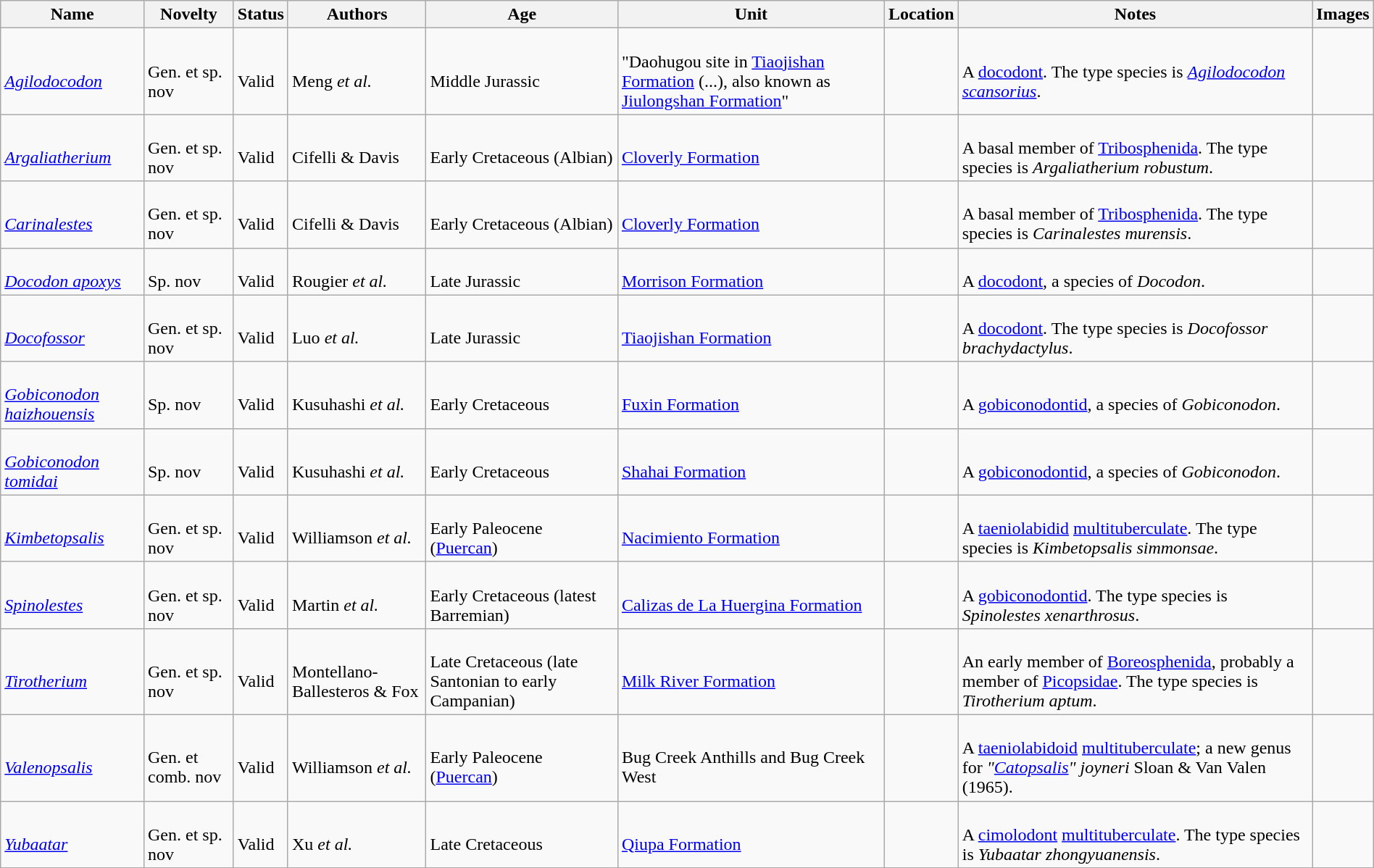<table class="wikitable sortable" align="center" width="100%">
<tr>
<th>Name</th>
<th>Novelty</th>
<th>Status</th>
<th>Authors</th>
<th>Age</th>
<th>Unit</th>
<th>Location</th>
<th>Notes</th>
<th>Images</th>
</tr>
<tr>
<td><br><em><a href='#'>Agilodocodon</a></em></td>
<td><br>Gen. et sp. nov</td>
<td><br>Valid</td>
<td><br>Meng <em>et al.</em></td>
<td><br>Middle Jurassic</td>
<td><br>"Daohugou site in <a href='#'>Tiaojishan Formation</a> (...), also known as <a href='#'>Jiulongshan Formation</a>"</td>
<td><br></td>
<td><br>A <a href='#'>docodont</a>. The type species is <em><a href='#'>Agilodocodon scansorius</a></em>.</td>
<td></td>
</tr>
<tr>
<td><br><em><a href='#'>Argaliatherium</a></em></td>
<td><br>Gen. et sp. nov</td>
<td><br>Valid</td>
<td><br>Cifelli & Davis</td>
<td><br>Early Cretaceous (Albian)</td>
<td><br><a href='#'>Cloverly Formation</a></td>
<td><br></td>
<td><br>A basal member of <a href='#'>Tribosphenida</a>. The type species is <em>Argaliatherium robustum</em>.</td>
<td></td>
</tr>
<tr>
<td><br><em><a href='#'>Carinalestes</a></em></td>
<td><br>Gen. et sp. nov</td>
<td><br>Valid</td>
<td><br>Cifelli & Davis</td>
<td><br>Early Cretaceous (Albian)</td>
<td><br><a href='#'>Cloverly Formation</a></td>
<td><br></td>
<td><br>A basal member of <a href='#'>Tribosphenida</a>. The type species is <em>Carinalestes murensis</em>.</td>
<td></td>
</tr>
<tr>
<td><br><em><a href='#'>Docodon apoxys</a></em></td>
<td><br>Sp. nov</td>
<td><br>Valid</td>
<td><br>Rougier <em>et al.</em></td>
<td><br>Late Jurassic</td>
<td><br><a href='#'>Morrison Formation</a></td>
<td><br></td>
<td><br>A <a href='#'>docodont</a>, a species of <em>Docodon</em>.</td>
<td></td>
</tr>
<tr>
<td><br><em><a href='#'>Docofossor</a></em></td>
<td><br>Gen. et sp. nov</td>
<td><br>Valid</td>
<td><br>Luo <em>et al.</em></td>
<td><br>Late Jurassic</td>
<td><br><a href='#'>Tiaojishan Formation</a></td>
<td><br></td>
<td><br>A <a href='#'>docodont</a>. The type species is <em>Docofossor brachydactylus</em>.</td>
<td></td>
</tr>
<tr>
<td><br><em><a href='#'>Gobiconodon haizhouensis</a></em></td>
<td><br>Sp. nov</td>
<td><br>Valid</td>
<td><br>Kusuhashi <em>et al.</em></td>
<td><br>Early Cretaceous</td>
<td><br><a href='#'>Fuxin Formation</a></td>
<td><br></td>
<td><br>A <a href='#'>gobiconodontid</a>, a species of <em>Gobiconodon</em>.</td>
<td></td>
</tr>
<tr>
<td><br><em><a href='#'>Gobiconodon tomidai</a></em></td>
<td><br>Sp. nov</td>
<td><br>Valid</td>
<td><br>Kusuhashi <em>et al.</em></td>
<td><br>Early Cretaceous</td>
<td><br><a href='#'>Shahai Formation</a></td>
<td><br></td>
<td><br>A <a href='#'>gobiconodontid</a>, a species of <em>Gobiconodon</em>.</td>
<td></td>
</tr>
<tr>
<td><br><em><a href='#'>Kimbetopsalis</a></em></td>
<td><br>Gen. et sp. nov</td>
<td><br>Valid</td>
<td><br>Williamson <em>et al.</em></td>
<td><br>Early Paleocene (<a href='#'>Puercan</a>)</td>
<td><br><a href='#'>Nacimiento Formation</a></td>
<td><br></td>
<td><br>A <a href='#'>taeniolabidid</a> <a href='#'>multituberculate</a>. The type species is <em>Kimbetopsalis simmonsae</em>.</td>
<td></td>
</tr>
<tr>
<td><br><em><a href='#'>Spinolestes</a></em></td>
<td><br>Gen. et sp. nov</td>
<td><br>Valid</td>
<td><br>Martin <em>et al.</em></td>
<td><br>Early Cretaceous (latest Barremian)</td>
<td><br><a href='#'>Calizas de La Huergina Formation</a></td>
<td><br></td>
<td><br>A <a href='#'>gobiconodontid</a>. The type species is <em>Spinolestes xenarthrosus</em>.</td>
<td></td>
</tr>
<tr>
<td><br><em><a href='#'>Tirotherium</a></em></td>
<td><br>Gen. et sp. nov</td>
<td><br>Valid</td>
<td><br>Montellano-Ballesteros & Fox</td>
<td><br>Late Cretaceous (late Santonian to early Campanian)</td>
<td><br><a href='#'>Milk River Formation</a></td>
<td><br></td>
<td><br>An early member of <a href='#'>Boreosphenida</a>, probably a member of <a href='#'>Picopsidae</a>. The type species is <em>Tirotherium aptum</em>.</td>
<td></td>
</tr>
<tr>
<td><br><em><a href='#'>Valenopsalis</a></em></td>
<td><br>Gen. et comb. nov</td>
<td><br>Valid</td>
<td><br>Williamson <em>et al.</em></td>
<td><br>Early Paleocene (<a href='#'>Puercan</a>)</td>
<td><br>Bug Creek Anthills and Bug Creek West</td>
<td><br></td>
<td><br>A <a href='#'>taeniolabidoid</a> <a href='#'>multituberculate</a>; a new genus for <em>"<a href='#'>Catopsalis</a>" joyneri</em> Sloan & Van Valen (1965).</td>
<td></td>
</tr>
<tr>
<td><br><em><a href='#'>Yubaatar</a></em></td>
<td><br>Gen. et sp. nov</td>
<td><br>Valid</td>
<td><br>Xu <em>et al.</em></td>
<td><br>Late Cretaceous</td>
<td><br><a href='#'>Qiupa Formation</a></td>
<td><br></td>
<td><br>A <a href='#'>cimolodont</a> <a href='#'>multituberculate</a>. The type species is <em>Yubaatar zhongyuanensis</em>.</td>
<td></td>
</tr>
<tr>
</tr>
</table>
